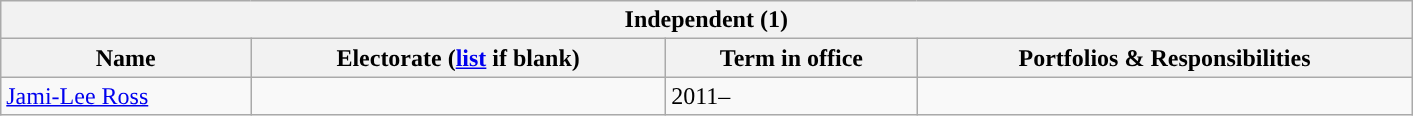<table role="presentation" class="wikitable mw-collapsible mw-collapsed">
<tr>
<th colspan="6" style="width: 700pt; background: ">Independent (1)</th>
</tr>
<tr>
<th>Name</th>
<th>Electorate (<a href='#'>list</a> if blank)</th>
<th>Term in office</th>
<th>Portfolios & Responsibilities</th>
</tr>
<tr>
<td><a href='#'>Jami-Lee Ross</a></td>
<td></td>
<td>2011–</td>
<td></td>
</tr>
</table>
